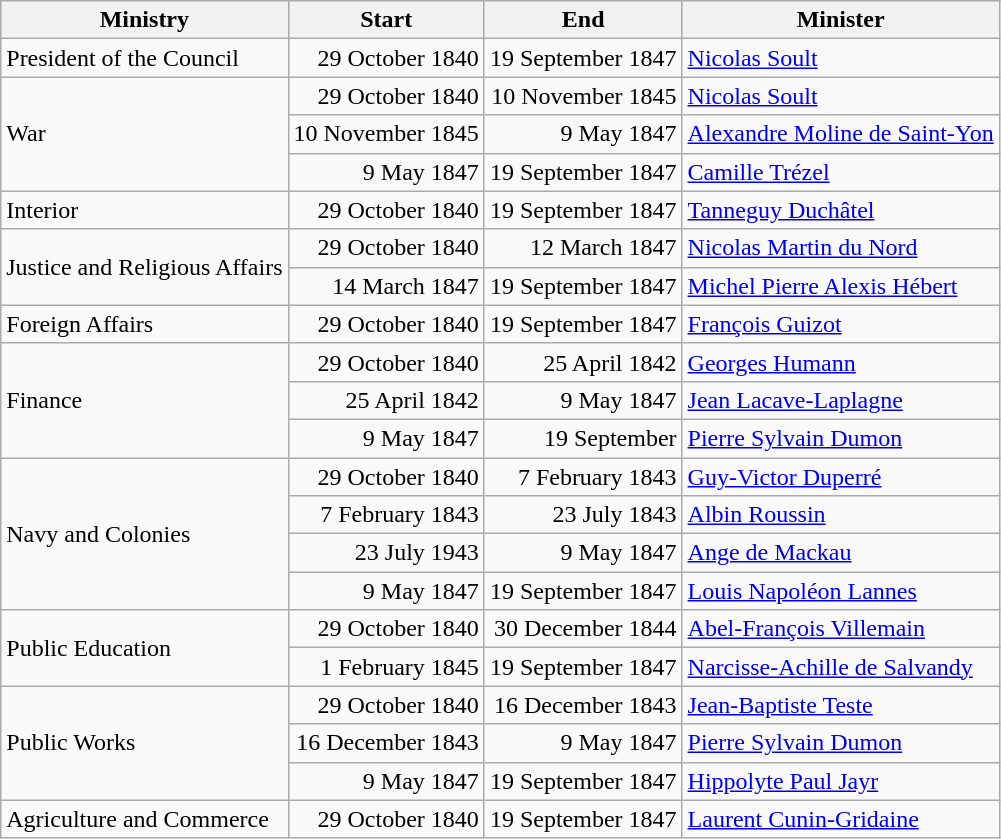<table class="wikitable sortable">
<tr>
<th>Ministry</th>
<th>Start</th>
<th>End</th>
<th>Minister</th>
</tr>
<tr>
<td>President of the Council</td>
<td style="text-align:right">29 October 1840</td>
<td style="text-align:right">19 September 1847</td>
<td><a href='#'>Nicolas Soult</a></td>
</tr>
<tr>
<td rowspan=3>War</td>
<td style="text-align:right">29 October 1840</td>
<td style="text-align:right">10 November 1845</td>
<td><a href='#'>Nicolas Soult</a></td>
</tr>
<tr>
<td style="text-align:right">10 November 1845</td>
<td style="text-align:right">9 May 1847</td>
<td><a href='#'>Alexandre Moline de Saint-Yon</a></td>
</tr>
<tr>
<td style="text-align:right">9 May 1847</td>
<td style="text-align:right">19 September 1847</td>
<td><a href='#'>Camille Trézel</a></td>
</tr>
<tr>
<td>Interior</td>
<td style="text-align:right">29 October 1840</td>
<td style="text-align:right">19 September 1847</td>
<td><a href='#'>Tanneguy Duchâtel</a></td>
</tr>
<tr>
<td rowspan=2>Justice and Religious Affairs</td>
<td style="text-align:right">29 October 1840</td>
<td style="text-align:right">12 March 1847</td>
<td><a href='#'>Nicolas Martin du Nord</a></td>
</tr>
<tr>
<td style="text-align:right">14 March 1847</td>
<td style="text-align:right">19 September 1847</td>
<td><a href='#'>Michel Pierre Alexis Hébert</a></td>
</tr>
<tr>
<td>Foreign Affairs</td>
<td style="text-align:right">29 October 1840</td>
<td style="text-align:right">19 September 1847</td>
<td><a href='#'>François Guizot</a></td>
</tr>
<tr>
<td rowspan=3>Finance</td>
<td style="text-align:right">29 October 1840</td>
<td style="text-align:right">25 April 1842</td>
<td><a href='#'>Georges Humann</a></td>
</tr>
<tr>
<td style="text-align:right">25 April 1842</td>
<td style="text-align:right">9 May 1847</td>
<td><a href='#'>Jean Lacave-Laplagne</a></td>
</tr>
<tr>
<td style="text-align:right">9 May 1847</td>
<td style="text-align:right">19 September</td>
<td><a href='#'>Pierre Sylvain Dumon</a></td>
</tr>
<tr>
<td rowspan=4>Navy and Colonies</td>
<td style="text-align:right">29 October 1840</td>
<td style="text-align:right">7 February 1843</td>
<td><a href='#'>Guy-Victor Duperré</a></td>
</tr>
<tr>
<td style="text-align:right">7 February 1843</td>
<td style="text-align:right">23 July 1843</td>
<td><a href='#'>Albin Roussin</a></td>
</tr>
<tr>
<td style="text-align:right">23 July 1943</td>
<td style="text-align:right">9 May 1847</td>
<td><a href='#'>Ange de Mackau</a></td>
</tr>
<tr>
<td style="text-align:right">9 May 1847</td>
<td style="text-align:right">19 September 1847</td>
<td><a href='#'>Louis Napoléon Lannes</a></td>
</tr>
<tr>
<td rowspan=2>Public Education</td>
<td style="text-align:right">29 October 1840</td>
<td style="text-align:right">30 December 1844</td>
<td><a href='#'>Abel-François Villemain</a></td>
</tr>
<tr>
<td style="text-align:right">1 February 1845</td>
<td style="text-align:right">19 September 1847</td>
<td><a href='#'>Narcisse-Achille de Salvandy</a></td>
</tr>
<tr>
<td rowspan=3>Public Works</td>
<td style="text-align:right">29 October 1840</td>
<td style="text-align:right">16 December 1843</td>
<td><a href='#'>Jean-Baptiste Teste</a></td>
</tr>
<tr>
<td style="text-align:right">16 December 1843</td>
<td style="text-align:right">9 May 1847</td>
<td><a href='#'>Pierre Sylvain Dumon</a></td>
</tr>
<tr>
<td style="text-align:right">9 May 1847</td>
<td style="text-align:right">19 September 1847</td>
<td><a href='#'>Hippolyte Paul Jayr</a></td>
</tr>
<tr>
<td>Agriculture and Commerce</td>
<td style="text-align:right">29 October 1840</td>
<td style="text-align:right">19 September 1847</td>
<td><a href='#'>Laurent Cunin-Gridaine</a></td>
</tr>
</table>
